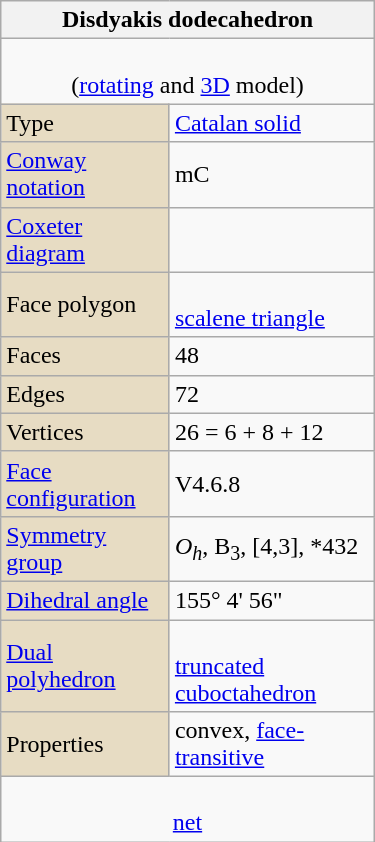<table class=wikitable align=right width="250">
<tr>
<th bgcolor=#e7dcc3 colspan=2>Disdyakis dodecahedron</th>
</tr>
<tr>
<td align=center colspan=2><br>(<a href='#'>rotating</a> and <a href='#'>3D</a> model)</td>
</tr>
<tr>
<td bgcolor=#e7dcc3>Type</td>
<td><a href='#'>Catalan solid</a></td>
</tr>
<tr>
<td bgcolor=#e7dcc3><a href='#'>Conway notation</a></td>
<td>mC</td>
</tr>
<tr>
<td bgcolor=#e7dcc3><a href='#'>Coxeter diagram</a></td>
<td></td>
</tr>
<tr>
<td bgcolor=#e7dcc3>Face polygon</td>
<td><br><a href='#'>scalene triangle</a></td>
</tr>
<tr>
<td bgcolor=#e7dcc3>Faces</td>
<td>48</td>
</tr>
<tr>
<td bgcolor=#e7dcc3>Edges</td>
<td>72</td>
</tr>
<tr>
<td bgcolor=#e7dcc3>Vertices</td>
<td>26 = 6 + 8 + 12</td>
</tr>
<tr>
<td bgcolor=#e7dcc3><a href='#'>Face configuration</a></td>
<td>V4.6.8</td>
</tr>
<tr>
<td bgcolor=#e7dcc3><a href='#'>Symmetry group</a></td>
<td><em>O</em><sub><em>h</em></sub>, B<sub>3</sub>, [4,3], *432</td>
</tr>
<tr>
<td bgcolor=#e7dcc3><a href='#'>Dihedral angle</a></td>
<td>155° 4' 56"<br></td>
</tr>
<tr>
<td bgcolor=#e7dcc3><a href='#'>Dual polyhedron</a></td>
<td><br><a href='#'>truncated cuboctahedron</a></td>
</tr>
<tr>
<td bgcolor=#e7dcc3>Properties</td>
<td>convex, <a href='#'>face-transitive</a></td>
</tr>
<tr>
<td align=center colspan=2><br><a href='#'>net</a></td>
</tr>
</table>
